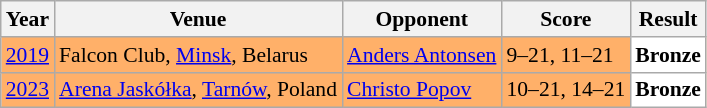<table class="sortable wikitable" style="font-size: 90%;">
<tr>
<th>Year</th>
<th>Venue</th>
<th>Opponent</th>
<th>Score</th>
<th>Result</th>
</tr>
<tr style="background:#FFB069">
<td align="center"><a href='#'>2019</a></td>
<td align="left">Falcon Club, <a href='#'>Minsk</a>, Belarus</td>
<td align="left"> <a href='#'>Anders Antonsen</a></td>
<td align="left">9–21, 11–21</td>
<td style="text-align:left; background:white"> <strong>Bronze</strong></td>
</tr>
<tr style="background:#FFB069">
<td align="center"><a href='#'>2023</a></td>
<td align="left"><a href='#'>Arena Jaskółka</a>, <a href='#'>Tarnów</a>, Poland</td>
<td align="left"> <a href='#'>Christo Popov</a></td>
<td align="left">10–21, 14–21</td>
<td style="text-align:left; background:white"> <strong>Bronze</strong></td>
</tr>
</table>
